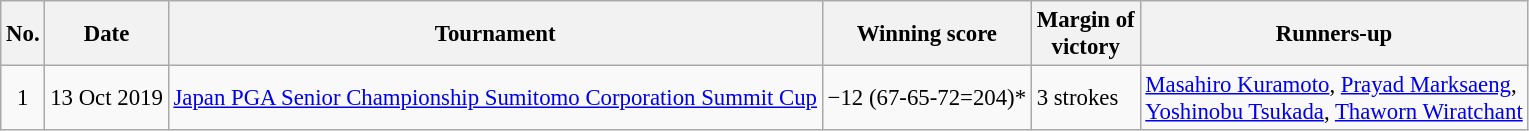<table class="wikitable" style="font-size:95%;">
<tr>
<th>No.</th>
<th>Date</th>
<th>Tournament</th>
<th>Winning score</th>
<th>Margin of<br>victory</th>
<th>Runners-up</th>
</tr>
<tr>
<td align=center>1</td>
<td align=right>13 Oct 2019</td>
<td><a href='#'>Japan PGA Senior Championship Sumitomo Corporation Summit Cup</a></td>
<td>−12 (67-65-72=204)*</td>
<td>3 strokes</td>
<td> <a href='#'>Masahiro Kuramoto</a>,  <a href='#'>Prayad Marksaeng</a>,<br> <a href='#'>Yoshinobu Tsukada</a>,  <a href='#'>Thaworn Wiratchant</a></td>
</tr>
</table>
